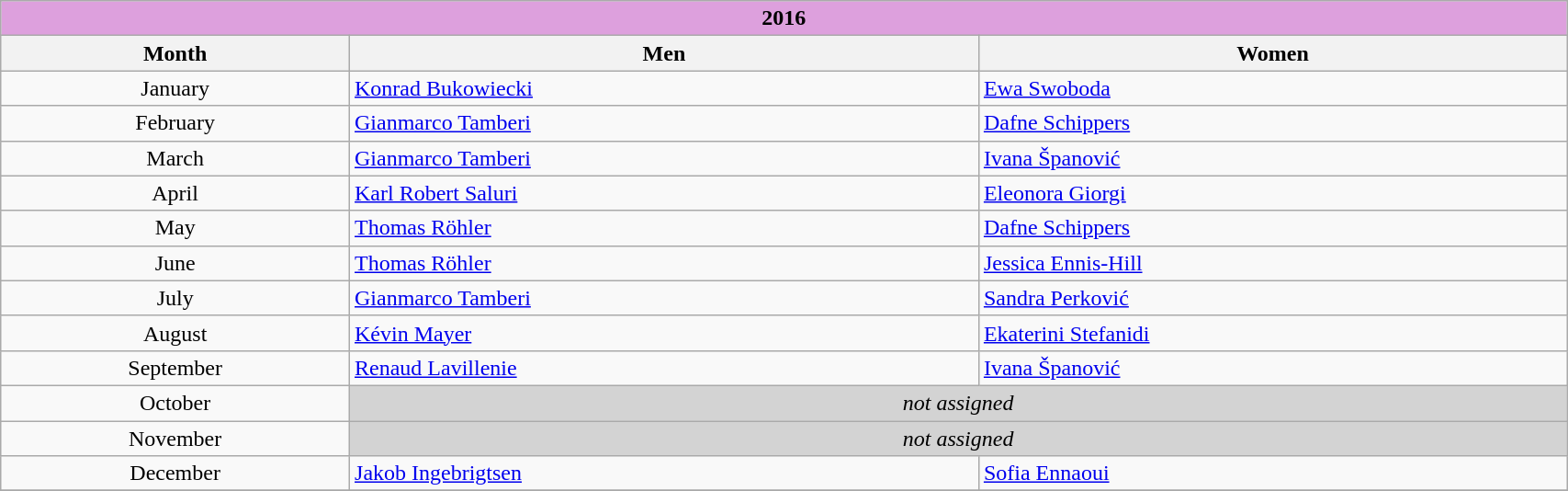<table class="wikitable" width=90% style="font-size:100%; text-align:left;">
<tr>
<td colspan=3 bgcolor=plum align=center><strong>2016</strong></td>
</tr>
<tr>
<th>Month</th>
<th>Men</th>
<th>Women</th>
</tr>
<tr>
<td align=center>January</td>
<td> <a href='#'>Konrad Bukowiecki</a></td>
<td> <a href='#'>Ewa Swoboda</a></td>
</tr>
<tr>
<td align=center>February</td>
<td> <a href='#'>Gianmarco Tamberi</a></td>
<td> <a href='#'>Dafne Schippers</a></td>
</tr>
<tr>
<td align=center>March</td>
<td> <a href='#'>Gianmarco Tamberi</a></td>
<td> <a href='#'>Ivana Španović</a></td>
</tr>
<tr>
<td align=center>April</td>
<td> <a href='#'>Karl Robert Saluri</a></td>
<td> <a href='#'>Eleonora Giorgi</a></td>
</tr>
<tr>
<td align=center>May</td>
<td> <a href='#'>Thomas Röhler</a></td>
<td> <a href='#'>Dafne Schippers</a></td>
</tr>
<tr>
<td align=center>June</td>
<td> <a href='#'>Thomas Röhler</a></td>
<td> <a href='#'>Jessica Ennis-Hill</a></td>
</tr>
<tr>
<td align=center>July</td>
<td> <a href='#'>Gianmarco Tamberi</a></td>
<td> <a href='#'>Sandra Perković</a></td>
</tr>
<tr>
<td align=center>August</td>
<td> <a href='#'>Kévin Mayer</a></td>
<td> <a href='#'>Ekaterini Stefanidi</a></td>
</tr>
<tr>
<td align=center>September</td>
<td> <a href='#'>Renaud Lavillenie</a></td>
<td> <a href='#'>Ivana Španović</a></td>
</tr>
<tr>
<td align=center>October</td>
<td colspan=2 bgcolor=lightgrey align=center><em>not assigned</em></td>
</tr>
<tr>
<td align=center>November</td>
<td colspan=2 bgcolor=lightgrey align=center><em>not assigned</em></td>
</tr>
<tr>
<td align=center>December</td>
<td> <a href='#'>Jakob Ingebrigtsen</a></td>
<td> <a href='#'>Sofia Ennaoui</a></td>
</tr>
<tr>
</tr>
</table>
